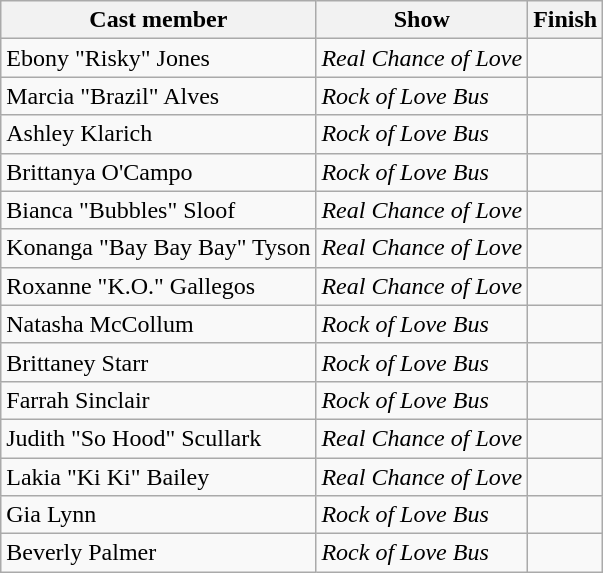<table class="wikitable sortable">
<tr>
<th>Cast member</th>
<th>Show</th>
<th>Finish</th>
</tr>
<tr>
<td>Ebony "Risky" Jones</td>
<td><em>Real Chance of Love</em></td>
<td></td>
</tr>
<tr>
<td>Marcia "Brazil" Alves</td>
<td><em>Rock of Love Bus</em></td>
<td></td>
</tr>
<tr>
<td>Ashley Klarich</td>
<td><em>Rock of Love Bus</em></td>
<td></td>
</tr>
<tr>
<td>Brittanya O'Campo</td>
<td><em>Rock of Love Bus</em></td>
<td></td>
</tr>
<tr>
<td>Bianca "Bubbles" Sloof</td>
<td><em>Real Chance of Love</em></td>
<td></td>
</tr>
<tr>
<td>Konanga "Bay Bay Bay" Tyson</td>
<td><em>Real Chance of Love</em></td>
<td></td>
</tr>
<tr>
<td>Roxanne "K.O." Gallegos</td>
<td><em>Real Chance of Love</em></td>
<td></td>
</tr>
<tr>
<td>Natasha McCollum</td>
<td><em>Rock of Love Bus</em></td>
<td></td>
</tr>
<tr>
<td>Brittaney Starr</td>
<td><em>Rock of Love Bus</em></td>
<td></td>
</tr>
<tr>
<td>Farrah Sinclair</td>
<td><em>Rock of Love Bus</em></td>
<td></td>
</tr>
<tr>
<td>Judith "So Hood" Scullark</td>
<td><em>Real Chance of Love</em></td>
<td></td>
</tr>
<tr>
<td>Lakia "Ki Ki" Bailey</td>
<td><em>Real Chance of Love</em></td>
<td></td>
</tr>
<tr>
<td>Gia Lynn</td>
<td><em>Rock of Love Bus</em></td>
<td></td>
</tr>
<tr>
<td>Beverly Palmer</td>
<td><em>Rock of Love Bus</em></td>
<td></td>
</tr>
</table>
